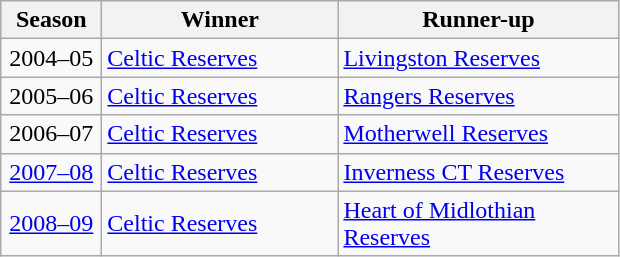<table class="wikitable">
<tr>
<th width=60>Season</th>
<th width=150>Winner</th>
<th width=180>Runner-up</th>
</tr>
<tr>
<td align=center>2004–05</td>
<td><a href='#'>Celtic Reserves</a></td>
<td><a href='#'>Livingston Reserves</a></td>
</tr>
<tr>
<td align=center>2005–06</td>
<td><a href='#'>Celtic Reserves</a></td>
<td><a href='#'>Rangers Reserves</a></td>
</tr>
<tr>
<td align=center>2006–07</td>
<td><a href='#'>Celtic Reserves</a></td>
<td><a href='#'>Motherwell Reserves</a></td>
</tr>
<tr>
<td align=center><a href='#'>2007–08</a></td>
<td><a href='#'>Celtic Reserves</a></td>
<td><a href='#'>Inverness CT Reserves</a></td>
</tr>
<tr>
<td align=center><a href='#'>2008–09</a></td>
<td><a href='#'>Celtic Reserves</a></td>
<td><a href='#'>Heart of Midlothian Reserves</a></td>
</tr>
</table>
